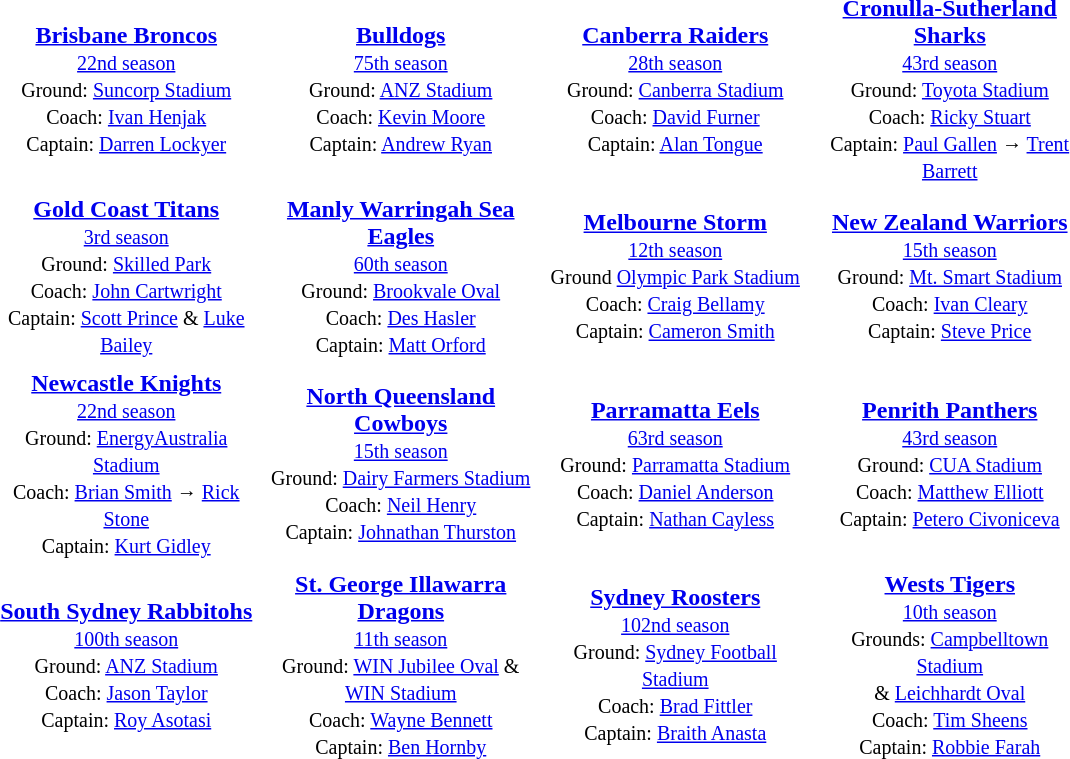<table class="toccolours" style="margin:auto; text-valign:center;" cellpadding="3" cellspacing="2">
<tr>
<th width=175></th>
<th width=175></th>
<th width=175></th>
<th width=175></th>
</tr>
<tr>
<td style="text-align:center;"><strong><a href='#'>Brisbane Broncos</a></strong><br> <small><a href='#'>22nd season</a><br>Ground: <a href='#'>Suncorp Stadium</a><br>Coach: <a href='#'>Ivan Henjak</a><br>Captain: <a href='#'>Darren Lockyer</a></small></td>
<td style="text-align:center;"><strong><a href='#'>Bulldogs</a> </strong><br> <small><a href='#'>75th season</a><br>Ground: <a href='#'>ANZ Stadium</a><br>Coach: <a href='#'>Kevin Moore</a><br>Captain: <a href='#'>Andrew Ryan</a></small></td>
<td style="text-align:center;"><strong><a href='#'>Canberra Raiders</a></strong><br> <small><a href='#'>28th season</a><br>Ground: <a href='#'>Canberra Stadium</a><br>Coach: <a href='#'>David Furner</a><br>Captain: <a href='#'>Alan Tongue</a></small></td>
<td style="text-align:center;"><strong><a href='#'>Cronulla-Sutherland Sharks</a></strong><br> <small><a href='#'>43rd season</a><br>Ground: <a href='#'>Toyota Stadium</a><br>Coach: <a href='#'>Ricky Stuart</a><br>Captain: <a href='#'>Paul Gallen</a> → <a href='#'>Trent Barrett</a></small></td>
</tr>
<tr>
<td style="text-align:center;"><strong><a href='#'>Gold Coast Titans</a></strong><br> <small><a href='#'>3rd season</a><br>Ground: <a href='#'>Skilled Park</a><br>Coach: <a href='#'>John Cartwright</a><br>Captain: <a href='#'>Scott Prince</a> & <a href='#'>Luke Bailey</a></small></td>
<td style="text-align:center;"><strong><a href='#'>Manly Warringah Sea Eagles</a></strong><br> <small><a href='#'>60th season</a><br>Ground: <a href='#'>Brookvale Oval</a><br>Coach: <a href='#'>Des Hasler</a><br>Captain: <a href='#'>Matt Orford</a></small></td>
<td style="text-align:center;"><strong><a href='#'>Melbourne Storm</a></strong><br> <small><a href='#'>12th season</a><br>Ground <a href='#'>Olympic Park Stadium</a><br>Coach: <a href='#'>Craig Bellamy</a><br>Captain: <a href='#'>Cameron Smith</a></small></td>
<td style="text-align:center;"><strong><a href='#'>New Zealand Warriors</a></strong><br> <small><a href='#'>15th season</a><br>Ground: <a href='#'>Mt. Smart Stadium</a><br>Coach: <a href='#'>Ivan Cleary</a><br>Captain: <a href='#'>Steve Price</a></small></td>
</tr>
<tr>
<td style="text-align:center;"><strong><a href='#'>Newcastle Knights</a></strong><br> <small><a href='#'>22nd season</a><br>Ground: <a href='#'>EnergyAustralia Stadium</a><br>Coach: <a href='#'>Brian Smith</a> → <a href='#'>Rick Stone</a><br>Captain: <a href='#'>Kurt Gidley</a></small></td>
<td style="text-align:center;"><strong><a href='#'>North Queensland Cowboys</a></strong><br> <small><a href='#'>15th season</a><br>Ground: <a href='#'>Dairy Farmers Stadium</a><br>Coach: <a href='#'>Neil Henry</a><br>Captain: <a href='#'>Johnathan Thurston</a></small></td>
<td style="text-align:center;"><strong><a href='#'>Parramatta Eels</a></strong><br> <small><a href='#'>63rd season</a><br>Ground: <a href='#'>Parramatta Stadium</a><br>Coach: <a href='#'>Daniel Anderson</a><br>Captain: <a href='#'>Nathan Cayless</a></small></td>
<td style="text-align:center;"><strong><a href='#'>Penrith Panthers</a></strong><br> <small><a href='#'>43rd season</a><br>Ground: <a href='#'>CUA Stadium</a><br>Coach: <a href='#'>Matthew Elliott</a><br>Captain: <a href='#'>Petero Civoniceva</a></small></td>
</tr>
<tr>
<td style="text-align:center;"><strong><a href='#'>South Sydney Rabbitohs</a></strong><br> <small><a href='#'>100th season</a><br>Ground: <a href='#'>ANZ Stadium</a><br>Coach: <a href='#'>Jason Taylor</a><br>Captain: <a href='#'>Roy Asotasi</a></small></td>
<td style="text-align:center;"><strong><a href='#'>St. George Illawarra Dragons</a></strong><br> <small><a href='#'>11th season</a><br>Ground: <a href='#'>WIN Jubilee Oval</a> & <a href='#'>WIN Stadium</a><br>Coach: <a href='#'>Wayne Bennett</a><br>Captain: <a href='#'>Ben Hornby</a></small></td>
<td style="text-align:center;"><strong><a href='#'>Sydney Roosters</a></strong><br> <small><a href='#'>102nd season</a><br>Ground: <a href='#'>Sydney Football Stadium</a><br>Coach: <a href='#'>Brad Fittler</a><br>Captain: <a href='#'>Braith Anasta</a></small></td>
<td style="text-align:center;"><strong><a href='#'>Wests Tigers</a></strong><br> <small><a href='#'>10th season</a><br>Grounds: <a href='#'>Campbelltown Stadium</a><br>& <a href='#'>Leichhardt Oval</a><br>Coach: <a href='#'>Tim Sheens</a><br>Captain: <a href='#'>Robbie Farah</a></small></td>
</tr>
</table>
